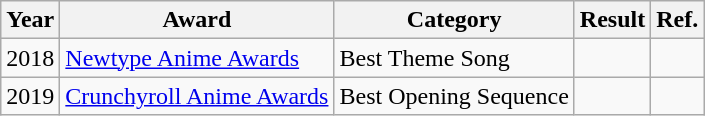<table class="wikitable">
<tr>
<th>Year</th>
<th>Award</th>
<th>Category</th>
<th>Result</th>
<th class="unsortable">Ref.</th>
</tr>
<tr>
<td>2018</td>
<td><a href='#'>Newtype Anime Awards</a></td>
<td>Best Theme Song<br></td>
<td></td>
<td align="center"></td>
</tr>
<tr>
<td>2019</td>
<td><a href='#'>Crunchyroll Anime Awards</a></td>
<td>Best Opening Sequence</td>
<td></td>
<td></td>
</tr>
</table>
